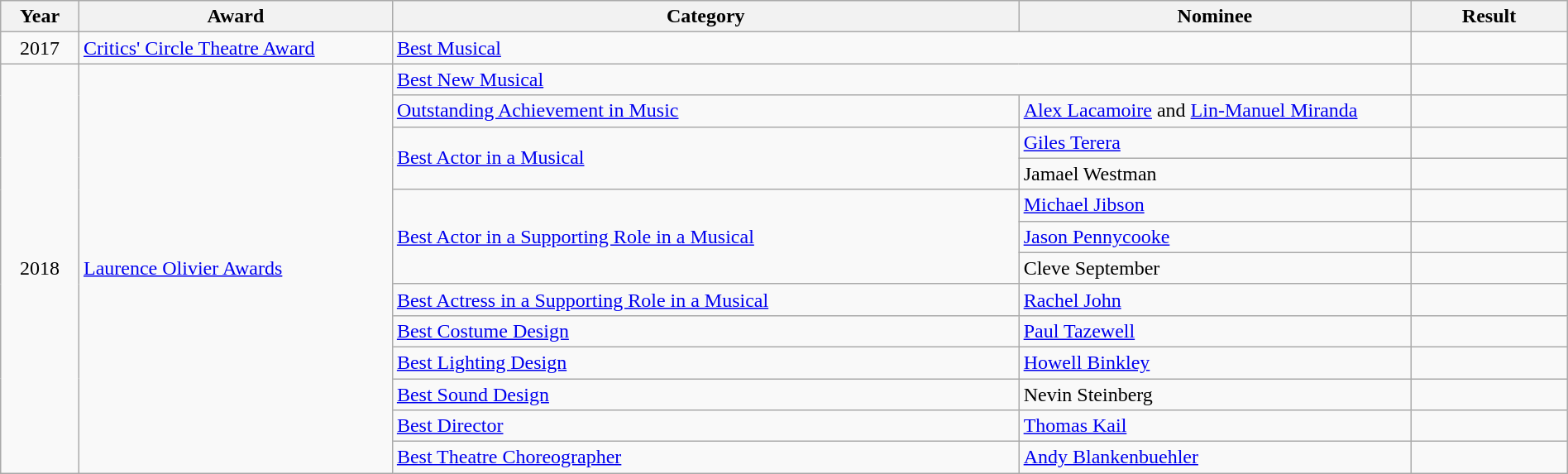<table class="wikitable" style="width:100%;">
<tr>
<th style="width:5%;">Year</th>
<th style="width:20%;">Award</th>
<th style="width:40%;">Category</th>
<th style="width:25%;">Nominee</th>
<th style="width:10%;">Result</th>
</tr>
<tr>
<td style="text-align:center;">2017</td>
<td><a href='#'>Critics' Circle Theatre Award</a></td>
<td colspan="2"><a href='#'>Best Musical</a></td>
<td></td>
</tr>
<tr>
<td rowspan="13" style="text-align:center;">2018</td>
<td rowspan="13"><a href='#'>Laurence Olivier Awards</a></td>
<td colspan="2"><a href='#'>Best New Musical</a></td>
<td></td>
</tr>
<tr>
<td><a href='#'>Outstanding Achievement in Music</a></td>
<td><a href='#'>Alex Lacamoire</a> and <a href='#'>Lin-Manuel Miranda</a></td>
<td></td>
</tr>
<tr>
<td rowspan="2"><a href='#'>Best Actor in a Musical</a></td>
<td><a href='#'>Giles Terera</a></td>
<td></td>
</tr>
<tr>
<td>Jamael Westman</td>
<td></td>
</tr>
<tr>
<td rowspan="3"><a href='#'>Best Actor in a Supporting Role in a Musical</a></td>
<td><a href='#'>Michael Jibson</a></td>
<td></td>
</tr>
<tr>
<td><a href='#'>Jason Pennycooke</a></td>
<td></td>
</tr>
<tr>
<td>Cleve September</td>
<td></td>
</tr>
<tr>
<td><a href='#'>Best Actress in a Supporting Role in a Musical</a></td>
<td><a href='#'>Rachel John</a></td>
<td></td>
</tr>
<tr>
<td><a href='#'>Best Costume Design</a></td>
<td><a href='#'>Paul Tazewell</a></td>
<td></td>
</tr>
<tr>
<td><a href='#'>Best Lighting Design</a></td>
<td><a href='#'>Howell Binkley</a></td>
<td></td>
</tr>
<tr>
<td><a href='#'>Best Sound Design</a></td>
<td>Nevin Steinberg</td>
<td></td>
</tr>
<tr>
<td><a href='#'>Best Director</a></td>
<td><a href='#'>Thomas Kail</a></td>
<td></td>
</tr>
<tr>
<td><a href='#'>Best Theatre Choreographer</a></td>
<td><a href='#'>Andy Blankenbuehler</a></td>
<td></td>
</tr>
</table>
